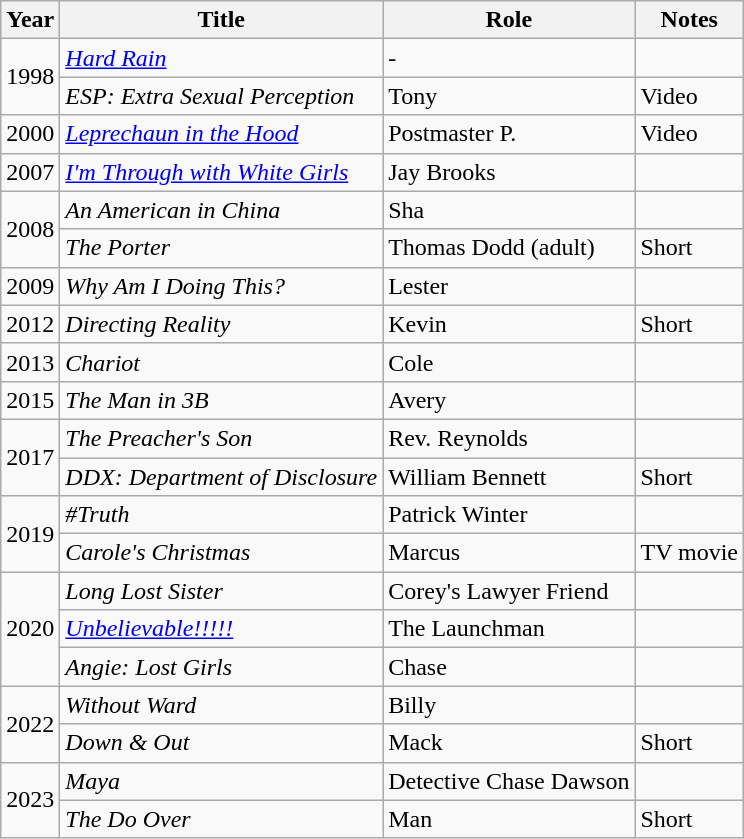<table class="wikitable sortable">
<tr>
<th>Year</th>
<th>Title</th>
<th>Role</th>
<th>Notes</th>
</tr>
<tr>
<td rowspan="2">1998</td>
<td><em><a href='#'>Hard Rain</a></em></td>
<td>-</td>
<td></td>
</tr>
<tr>
<td><em>ESP: Extra Sexual Perception</em></td>
<td>Tony</td>
<td>Video</td>
</tr>
<tr>
<td>2000</td>
<td><em><a href='#'>Leprechaun in the Hood</a></em></td>
<td>Postmaster P.</td>
<td>Video</td>
</tr>
<tr>
<td>2007</td>
<td><em><a href='#'>I'm Through with White Girls</a></em></td>
<td>Jay Brooks</td>
<td></td>
</tr>
<tr>
<td rowspan="2">2008</td>
<td><em>An American in China</em></td>
<td>Sha</td>
<td></td>
</tr>
<tr>
<td><em>The Porter</em></td>
<td>Thomas Dodd (adult)</td>
<td>Short</td>
</tr>
<tr>
<td>2009</td>
<td><em>Why Am I Doing This?</em></td>
<td>Lester</td>
<td></td>
</tr>
<tr>
<td>2012</td>
<td><em>Directing Reality</em></td>
<td>Kevin</td>
<td>Short</td>
</tr>
<tr>
<td>2013</td>
<td><em>Chariot</em></td>
<td>Cole</td>
<td></td>
</tr>
<tr>
<td>2015</td>
<td><em>The Man in 3B</em></td>
<td>Avery</td>
<td></td>
</tr>
<tr>
<td rowspan="2">2017</td>
<td><em>The Preacher's Son</em></td>
<td>Rev. Reynolds</td>
<td></td>
</tr>
<tr>
<td><em>DDX: Department of Disclosure</em></td>
<td>William Bennett</td>
<td>Short</td>
</tr>
<tr>
<td rowspan="2">2019</td>
<td><em>#Truth</em></td>
<td>Patrick Winter</td>
<td></td>
</tr>
<tr>
<td><em>Carole's Christmas</em></td>
<td>Marcus</td>
<td>TV movie</td>
</tr>
<tr>
<td rowspan="3">2020</td>
<td><em>Long Lost Sister</em></td>
<td>Corey's Lawyer Friend</td>
<td></td>
</tr>
<tr>
<td><em><a href='#'>Unbelievable!!!!!</a></em></td>
<td>The Launchman</td>
<td></td>
</tr>
<tr>
<td><em>Angie: Lost Girls</em></td>
<td>Chase</td>
<td></td>
</tr>
<tr>
<td rowspan="2">2022</td>
<td><em>Without Ward</em></td>
<td>Billy</td>
<td></td>
</tr>
<tr>
<td><em>Down & Out</em></td>
<td>Mack</td>
<td>Short</td>
</tr>
<tr>
<td rowspan="2">2023</td>
<td><em>Maya</em></td>
<td>Detective Chase Dawson</td>
<td></td>
</tr>
<tr>
<td><em>The Do Over</em></td>
<td>Man</td>
<td>Short</td>
</tr>
</table>
